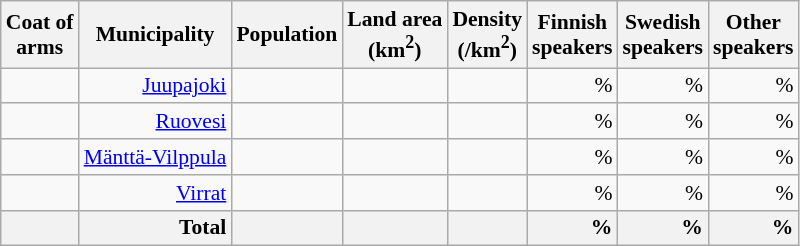<table class="wikitable sortable" style="font-size: 90%; text-align: right; line-height: normal">
<tr>
<th class="unsortable">Coat of<br>arms</th>
<th>Municipality</th>
<th>Population</th>
<th>Land area<br>(km<sup>2</sup>)</th>
<th>Density<br>(/km<sup>2</sup>)</th>
<th>Finnish<br>speakers</th>
<th>Swedish<br>speakers</th>
<th>Other<br>speakers</th>
</tr>
<tr>
<td></td>
<td><a href='#'>Juupajoki</a></td>
<td></td>
<td></td>
<td></td>
<td> %</td>
<td> %</td>
<td> %</td>
</tr>
<tr>
<td></td>
<td><a href='#'>Ruovesi</a></td>
<td></td>
<td></td>
<td></td>
<td> %</td>
<td> %</td>
<td> %</td>
</tr>
<tr>
<td></td>
<td><a href='#'>Mänttä-Vilppula</a></td>
<td></td>
<td></td>
<td></td>
<td> %</td>
<td> %</td>
<td> %</td>
</tr>
<tr>
<td></td>
<td><a href='#'>Virrat</a></td>
<td></td>
<td></td>
<td></td>
<td> %</td>
<td> %</td>
<td> %</td>
</tr>
<tr>
<th></th>
<th + style=text-align:right><strong>Total</strong></th>
<th + style=text-align:right></th>
<th + style=text-align:right></th>
<th + style=text-align:right></th>
<th !+ style=text-align:right> %</th>
<th !+ style=text-align:right> %</th>
<th !+ style=text-align:right> %</th>
</tr>
</table>
